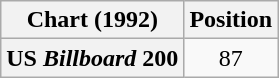<table class="wikitable plainrowheaders" style="text-align:center">
<tr>
<th scope="col">Chart (1992)</th>
<th scope="col">Position</th>
</tr>
<tr>
<th scope="row">US <em>Billboard</em> 200</th>
<td>87</td>
</tr>
</table>
